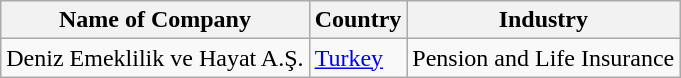<table class="wikitable">
<tr>
<th>Name of Company</th>
<th>Country</th>
<th>Industry</th>
</tr>
<tr>
<td>Deniz Emeklilik ve Hayat A.Ş.</td>
<td><a href='#'>Turkey</a></td>
<td>Pension and Life Insurance</td>
</tr>
</table>
